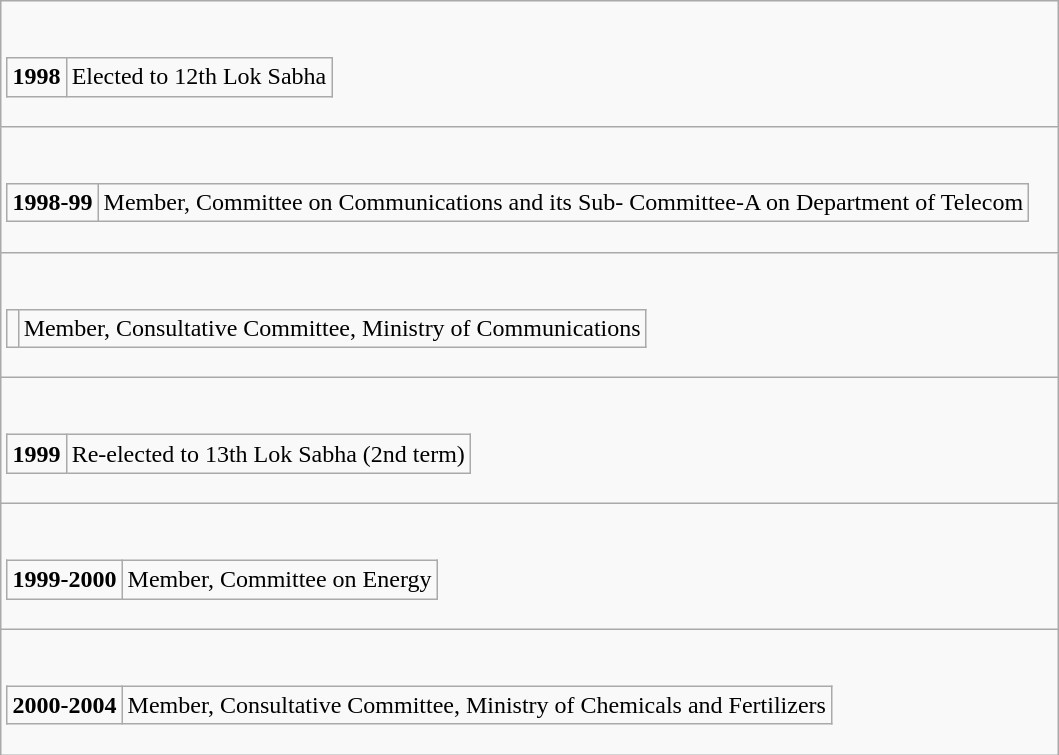<table class="wikitable">
<tr>
<td><br><table class="wikitable">
<tr>
<td><strong>1998</strong></td>
<td>Elected to 12th Lok Sabha</td>
</tr>
</table>
</td>
</tr>
<tr>
<td><br><table class="wikitable">
<tr>
<td><strong>1998-99</strong></td>
<td>Member, Committee on Communications and its Sub- Committee-A on Department of Telecom</td>
</tr>
</table>
</td>
</tr>
<tr>
<td><br><table class="wikitable">
<tr>
<td></td>
<td>Member, Consultative Committee, Ministry of Communications</td>
</tr>
</table>
</td>
</tr>
<tr>
<td><br><table class="wikitable">
<tr>
<td><strong>1999</strong></td>
<td>Re-elected to 13th Lok Sabha (2nd term)</td>
</tr>
</table>
</td>
</tr>
<tr>
<td><br><table class="wikitable">
<tr>
<td><strong>1999-2000</strong></td>
<td>Member, Committee on Energy</td>
</tr>
</table>
</td>
</tr>
<tr>
<td><br><table class="wikitable">
<tr>
<td><strong>2000-2004</strong></td>
<td>Member, Consultative Committee, Ministry of Chemicals and Fertilizers</td>
</tr>
</table>
</td>
</tr>
</table>
